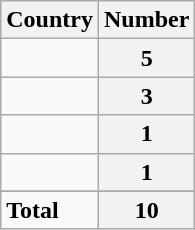<table class="wikitable centre sortable">
<tr>
<th>Country</th>
<th>Number</th>
</tr>
<tr>
<td></td>
<th>5</th>
</tr>
<tr>
<td></td>
<th>3</th>
</tr>
<tr>
<td></td>
<th>1</th>
</tr>
<tr>
<td></td>
<th>1</th>
</tr>
<tr>
</tr>
<tr class="sortbottom">
<td><strong>Total</strong></td>
<th>10</th>
</tr>
</table>
